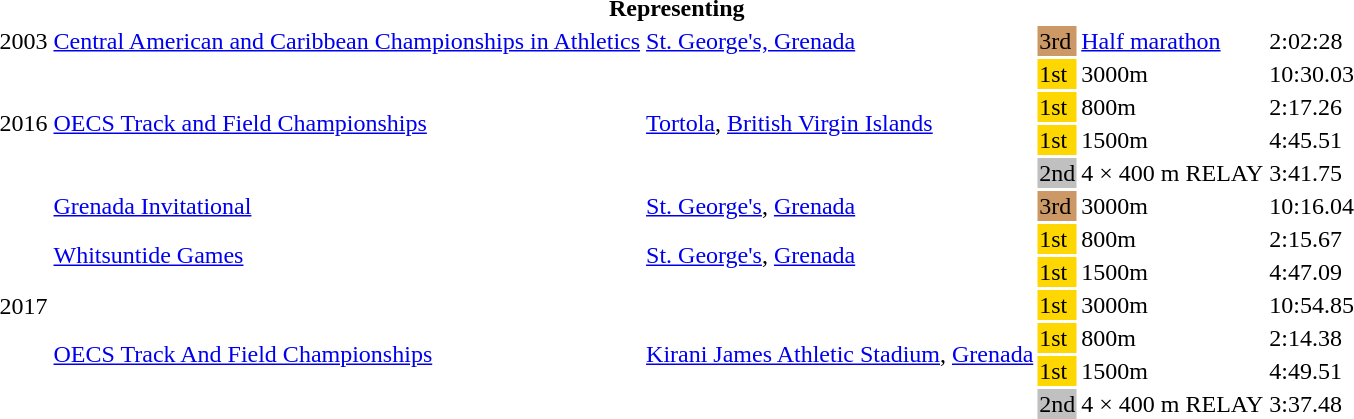<table>
<tr>
<th colspan="6">Representing </th>
</tr>
<tr>
<td rowspan=1>2003</td>
<td><a href='#'>Central American and Caribbean Championships in Athletics</a></td>
<td><a href='#'>St. George's, Grenada</a></td>
<td bgcolor=cc9966>3rd</td>
<td><a href='#'>Half marathon</a></td>
<td>2:02:28</td>
</tr>
<tr>
<td rowspan=4>2016</td>
<td rowspan=4><a href='#'>OECS Track and Field Championships</a></td>
<td rowspan=4><a href='#'>Tortola</a>, <a href='#'>British Virgin Islands</a></td>
<td bgcolor="Gold">1st</td>
<td>3000m</td>
<td>10:30.03</td>
</tr>
<tr>
<td bgcolor="Gold">1st</td>
<td>800m</td>
<td>2:17.26</td>
</tr>
<tr>
<td bgcolor="Gold">1st</td>
<td>1500m</td>
<td>4:45.51</td>
</tr>
<tr>
<td bgcolor="SILVER">2nd</td>
<td>4 × 400 m RELAY</td>
<td>3:41.75 </td>
</tr>
<tr>
<td rowspan=8>2017</td>
<td><a href='#'>Grenada Invitational</a></td>
<td><a href='#'>St. George's</a>, <a href='#'>Grenada</a></td>
<td bgcolor= cc9966>3rd</td>
<td>3000m</td>
<td>10:16.04 </td>
</tr>
<tr>
<td rowspan=2><a href='#'>Whitsuntide Games</a></td>
<td rowspan=2><a href='#'>St. George's</a>, <a href='#'>Grenada</a></td>
<td bgcolor="Gold">1st</td>
<td>800m</td>
<td>2:15.67</td>
</tr>
<tr>
<td bgcolor="Gold">1st</td>
<td>1500m</td>
<td>4:47.09</td>
</tr>
<tr>
<td rowspan=4><a href='#'>OECS Track And Field Championships</a></td>
<td rowspan=4><a href='#'>Kirani James Athletic Stadium</a>, <a href='#'>Grenada</a></td>
<td bgcolor="Gold">1st</td>
<td>3000m</td>
<td>10:54.85</td>
</tr>
<tr>
<td bgcolor="Gold">1st</td>
<td>800m</td>
<td>2:14.38</td>
</tr>
<tr>
<td bgcolor="Gold">1st</td>
<td>1500m</td>
<td>4:49.51</td>
</tr>
<tr>
<td bgcolor="SILVER">2nd</td>
<td>4 × 400 m RELAY</td>
<td>3:37.48</td>
</tr>
<tr>
</tr>
</table>
